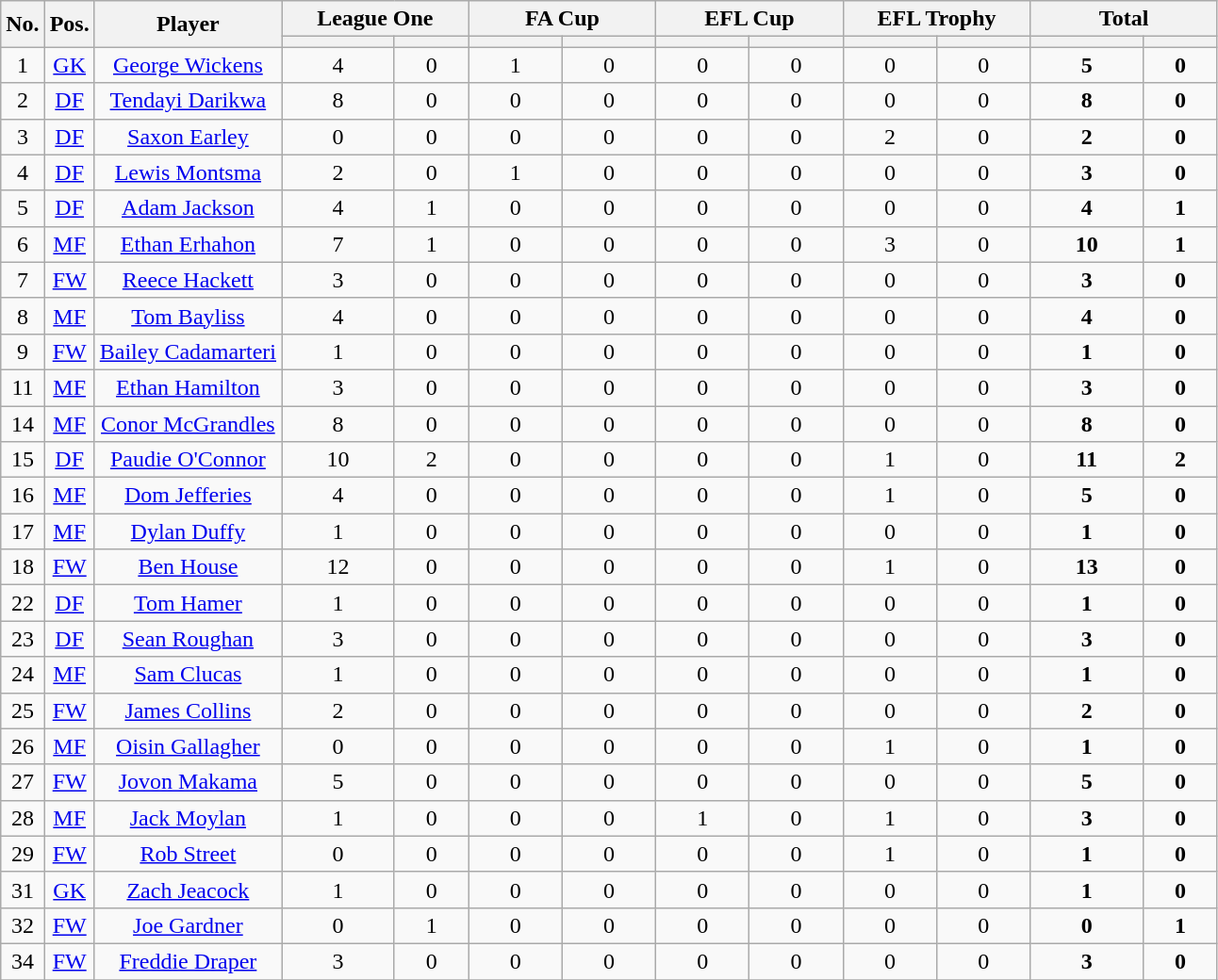<table class="wikitable sortable" style="text-align:center">
<tr>
<th rowspan="2">No.</th>
<th rowspan="2">Pos.</th>
<th rowspan="2">Player</th>
<th colspan="2" width=125>League One</th>
<th colspan="2" width=125>FA Cup</th>
<th colspan="2" width=125>EFL Cup</th>
<th colspan="2" width=125>EFL Trophy</th>
<th colspan="2" width=125>Total</th>
</tr>
<tr>
<th></th>
<th></th>
<th></th>
<th></th>
<th></th>
<th></th>
<th></th>
<th></th>
<th></th>
<th></th>
</tr>
<tr>
<td>1</td>
<td><a href='#'>GK</a></td>
<td><a href='#'>George Wickens</a></td>
<td>4</td>
<td>0</td>
<td>1</td>
<td>0</td>
<td>0</td>
<td>0</td>
<td>0</td>
<td>0</td>
<td><strong>5</strong></td>
<td><strong>0</strong></td>
</tr>
<tr>
<td>2</td>
<td><a href='#'>DF</a></td>
<td><a href='#'>Tendayi Darikwa</a></td>
<td>8</td>
<td>0</td>
<td>0</td>
<td>0</td>
<td>0</td>
<td>0</td>
<td>0</td>
<td>0</td>
<td><strong>8</strong></td>
<td><strong>0</strong></td>
</tr>
<tr>
<td>3</td>
<td><a href='#'>DF</a></td>
<td><a href='#'>Saxon Earley</a></td>
<td>0</td>
<td>0</td>
<td>0</td>
<td>0</td>
<td>0</td>
<td>0</td>
<td>2</td>
<td>0</td>
<td><strong>2</strong></td>
<td><strong>0</strong></td>
</tr>
<tr>
<td>4</td>
<td><a href='#'>DF</a></td>
<td><a href='#'>Lewis Montsma</a></td>
<td>2</td>
<td>0</td>
<td>1</td>
<td>0</td>
<td>0</td>
<td>0</td>
<td>0</td>
<td>0</td>
<td><strong>3</strong></td>
<td><strong>0</strong></td>
</tr>
<tr>
<td>5</td>
<td><a href='#'>DF</a></td>
<td><a href='#'>Adam Jackson</a></td>
<td>4</td>
<td>1</td>
<td>0</td>
<td>0</td>
<td>0</td>
<td>0</td>
<td>0</td>
<td>0</td>
<td><strong>4</strong></td>
<td><strong>1</strong></td>
</tr>
<tr>
<td>6</td>
<td><a href='#'>MF</a></td>
<td><a href='#'>Ethan Erhahon</a></td>
<td>7</td>
<td>1</td>
<td>0</td>
<td>0</td>
<td>0</td>
<td>0</td>
<td>3</td>
<td>0</td>
<td><strong>10</strong></td>
<td><strong>1</strong></td>
</tr>
<tr>
<td>7</td>
<td><a href='#'>FW</a></td>
<td><a href='#'>Reece Hackett</a></td>
<td>3</td>
<td>0</td>
<td>0</td>
<td>0</td>
<td>0</td>
<td>0</td>
<td>0</td>
<td>0</td>
<td><strong>3</strong></td>
<td><strong>0</strong></td>
</tr>
<tr>
<td>8</td>
<td><a href='#'>MF</a></td>
<td><a href='#'>Tom Bayliss</a></td>
<td>4</td>
<td>0</td>
<td>0</td>
<td>0</td>
<td>0</td>
<td>0</td>
<td>0</td>
<td>0</td>
<td><strong>4</strong></td>
<td><strong>0</strong></td>
</tr>
<tr>
<td>9</td>
<td><a href='#'>FW</a></td>
<td><a href='#'>Bailey Cadamarteri</a></td>
<td>1</td>
<td>0</td>
<td>0</td>
<td>0</td>
<td>0</td>
<td>0</td>
<td>0</td>
<td>0</td>
<td><strong>1</strong></td>
<td><strong>0</strong></td>
</tr>
<tr>
<td>11</td>
<td><a href='#'>MF</a></td>
<td><a href='#'>Ethan Hamilton</a></td>
<td>3</td>
<td>0</td>
<td>0</td>
<td>0</td>
<td>0</td>
<td>0</td>
<td>0</td>
<td>0</td>
<td><strong>3</strong></td>
<td><strong>0</strong></td>
</tr>
<tr>
<td>14</td>
<td><a href='#'>MF</a></td>
<td><a href='#'>Conor McGrandles</a></td>
<td>8</td>
<td>0</td>
<td>0</td>
<td>0</td>
<td>0</td>
<td>0</td>
<td>0</td>
<td>0</td>
<td><strong>8</strong></td>
<td><strong>0</strong></td>
</tr>
<tr>
<td>15</td>
<td><a href='#'>DF</a></td>
<td><a href='#'>Paudie O'Connor</a></td>
<td>10</td>
<td>2</td>
<td>0</td>
<td>0</td>
<td>0</td>
<td>0</td>
<td>1</td>
<td>0</td>
<td><strong>11</strong></td>
<td><strong>2</strong></td>
</tr>
<tr>
<td>16</td>
<td><a href='#'>MF</a></td>
<td><a href='#'>Dom Jefferies</a></td>
<td>4</td>
<td>0</td>
<td>0</td>
<td>0</td>
<td>0</td>
<td>0</td>
<td>1</td>
<td>0</td>
<td><strong>5</strong></td>
<td><strong>0</strong></td>
</tr>
<tr>
<td>17</td>
<td><a href='#'>MF</a></td>
<td><a href='#'>Dylan Duffy</a></td>
<td>1</td>
<td>0</td>
<td>0</td>
<td>0</td>
<td>0</td>
<td>0</td>
<td>0</td>
<td>0</td>
<td><strong>1</strong></td>
<td><strong>0</strong></td>
</tr>
<tr>
<td>18</td>
<td><a href='#'>FW</a></td>
<td><a href='#'>Ben House</a></td>
<td>12</td>
<td>0</td>
<td>0</td>
<td>0</td>
<td>0</td>
<td>0</td>
<td>1</td>
<td>0</td>
<td><strong>13</strong></td>
<td><strong>0</strong></td>
</tr>
<tr>
<td>22</td>
<td><a href='#'>DF</a></td>
<td><a href='#'>Tom Hamer</a></td>
<td>1</td>
<td>0</td>
<td>0</td>
<td>0</td>
<td>0</td>
<td>0</td>
<td>0</td>
<td>0</td>
<td><strong>1</strong></td>
<td><strong>0</strong></td>
</tr>
<tr>
<td>23</td>
<td><a href='#'>DF</a></td>
<td><a href='#'>Sean Roughan</a></td>
<td>3</td>
<td>0</td>
<td>0</td>
<td>0</td>
<td>0</td>
<td>0</td>
<td>0</td>
<td>0</td>
<td><strong>3</strong></td>
<td><strong>0</strong></td>
</tr>
<tr>
<td>24</td>
<td><a href='#'>MF</a></td>
<td><a href='#'>Sam Clucas</a></td>
<td>1</td>
<td>0</td>
<td>0</td>
<td>0</td>
<td>0</td>
<td>0</td>
<td>0</td>
<td>0</td>
<td><strong>1</strong></td>
<td><strong>0</strong></td>
</tr>
<tr>
<td>25</td>
<td><a href='#'>FW</a></td>
<td><a href='#'>James Collins</a></td>
<td>2</td>
<td>0</td>
<td>0</td>
<td>0</td>
<td>0</td>
<td>0</td>
<td>0</td>
<td>0</td>
<td><strong>2</strong></td>
<td><strong>0</strong></td>
</tr>
<tr>
<td>26</td>
<td><a href='#'>MF</a></td>
<td><a href='#'>Oisin Gallagher</a></td>
<td>0</td>
<td>0</td>
<td>0</td>
<td>0</td>
<td>0</td>
<td>0</td>
<td>1</td>
<td>0</td>
<td><strong>1</strong></td>
<td><strong>0</strong></td>
</tr>
<tr>
<td>27</td>
<td><a href='#'>FW</a></td>
<td><a href='#'>Jovon Makama</a></td>
<td>5</td>
<td>0</td>
<td>0</td>
<td>0</td>
<td>0</td>
<td>0</td>
<td>0</td>
<td>0</td>
<td><strong>5</strong></td>
<td><strong>0</strong></td>
</tr>
<tr>
<td>28</td>
<td><a href='#'>MF</a></td>
<td><a href='#'>Jack Moylan</a></td>
<td>1</td>
<td>0</td>
<td>0</td>
<td>0</td>
<td>1</td>
<td>0</td>
<td>1</td>
<td>0</td>
<td><strong>3</strong></td>
<td><strong>0</strong></td>
</tr>
<tr>
<td>29</td>
<td><a href='#'>FW</a></td>
<td><a href='#'>Rob Street</a></td>
<td>0</td>
<td>0</td>
<td>0</td>
<td>0</td>
<td>0</td>
<td>0</td>
<td>1</td>
<td>0</td>
<td><strong>1</strong></td>
<td><strong>0</strong></td>
</tr>
<tr>
<td>31</td>
<td><a href='#'>GK</a></td>
<td><a href='#'>Zach Jeacock</a></td>
<td>1</td>
<td>0</td>
<td>0</td>
<td>0</td>
<td>0</td>
<td>0</td>
<td>0</td>
<td>0</td>
<td><strong>1</strong></td>
<td><strong>0</strong></td>
</tr>
<tr>
<td>32</td>
<td><a href='#'>FW</a></td>
<td><a href='#'>Joe Gardner</a></td>
<td>0</td>
<td>1</td>
<td>0</td>
<td>0</td>
<td>0</td>
<td>0</td>
<td>0</td>
<td>0</td>
<td><strong>0</strong></td>
<td><strong>1</strong></td>
</tr>
<tr>
<td>34</td>
<td><a href='#'>FW</a></td>
<td><a href='#'>Freddie Draper</a></td>
<td>3</td>
<td>0</td>
<td>0</td>
<td>0</td>
<td>0</td>
<td>0</td>
<td>0</td>
<td>0</td>
<td><strong>3</strong></td>
<td><strong>0</strong></td>
</tr>
<tr>
</tr>
</table>
